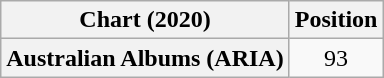<table class="wikitable plainrowheaders" style="text-align:center">
<tr>
<th scope="col">Chart (2020)</th>
<th scope="col">Position</th>
</tr>
<tr>
<th scope="row">Australian Albums (ARIA)</th>
<td>93</td>
</tr>
</table>
